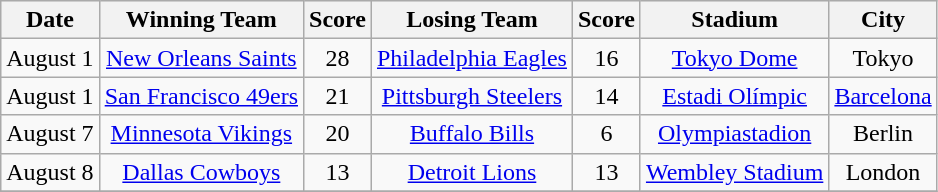<table class="wikitable sortable" style="text-align:center">
<tr bgcolor="#efefef">
<th>Date</th>
<th>Winning Team</th>
<th>Score</th>
<th>Losing Team</th>
<th>Score</th>
<th>Stadium</th>
<th>City</th>
</tr>
<tr>
<td>August 1</td>
<td><a href='#'>New Orleans Saints</a></td>
<td>28</td>
<td><a href='#'>Philadelphia Eagles</a></td>
<td>16</td>
<td><a href='#'>Tokyo Dome</a></td>
<td> Tokyo</td>
</tr>
<tr>
<td>August 1</td>
<td><a href='#'>San Francisco 49ers</a></td>
<td>21</td>
<td><a href='#'>Pittsburgh Steelers</a></td>
<td>14</td>
<td><a href='#'>Estadi Olímpic</a></td>
<td> <a href='#'>Barcelona</a></td>
</tr>
<tr>
<td>August 7</td>
<td><a href='#'>Minnesota Vikings</a></td>
<td>20</td>
<td><a href='#'>Buffalo Bills</a></td>
<td>6</td>
<td><a href='#'>Olympiastadion</a></td>
<td> Berlin</td>
</tr>
<tr>
<td>August 8</td>
<td><a href='#'>Dallas Cowboys</a></td>
<td>13</td>
<td><a href='#'>Detroit Lions</a></td>
<td>13</td>
<td><a href='#'>Wembley Stadium</a></td>
<td> London</td>
</tr>
<tr>
</tr>
</table>
